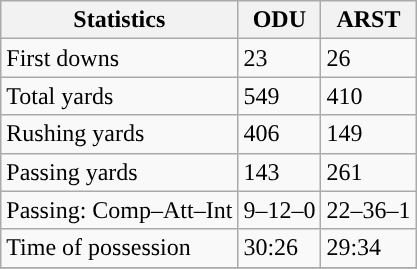<table class="wikitable" style="float: left;">
<tr>
<th>Statistics</th>
<th>ODU</th>
<th>ARST</th>
</tr>
<tr>
<td>First downs</td>
<td>23</td>
<td>26</td>
</tr>
<tr>
<td>Total yards</td>
<td>549</td>
<td>410</td>
</tr>
<tr>
<td>Rushing yards</td>
<td>406</td>
<td>149</td>
</tr>
<tr>
<td>Passing yards</td>
<td>143</td>
<td>261</td>
</tr>
<tr>
<td>Passing: Comp–Att–Int</td>
<td>9–12–0</td>
<td>22–36–1</td>
</tr>
<tr>
<td>Time of possession</td>
<td>30:26</td>
<td>29:34</td>
</tr>
<tr>
</tr>
</table>
